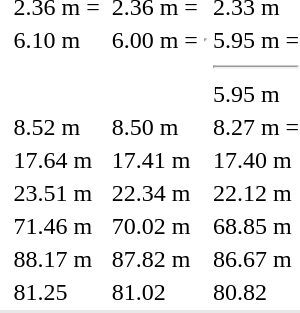<table>
<tr valign="top">
<td></td>
<td></td>
<td>2.36 m =</td>
<td></td>
<td>2.36 m =</td>
<td></td>
<td>2.33 m</td>
</tr>
<tr valign="top">
<td></td>
<td></td>
<td>6.10 m</td>
<td></td>
<td>6.00 m =</td>
<td> <hr> </td>
<td>5.95 m =<hr>5.95 m </td>
</tr>
<tr valign="top">
<td></td>
<td></td>
<td>8.52 m </td>
<td></td>
<td>8.50 m</td>
<td></td>
<td>8.27 m =</td>
</tr>
<tr valign="top">
<td></td>
<td></td>
<td>17.64 m</td>
<td></td>
<td>17.41 m</td>
<td></td>
<td>17.40 m </td>
</tr>
<tr valign="top">
<td></td>
<td></td>
<td>23.51 m </td>
<td></td>
<td>22.34 m </td>
<td></td>
<td>22.12 m</td>
</tr>
<tr valign="top">
<td></td>
<td></td>
<td>71.46 m </td>
<td></td>
<td>70.02 m</td>
<td></td>
<td>68.85 m</td>
</tr>
<tr valign="top">
<td></td>
<td></td>
<td>88.17 m</td>
<td></td>
<td>87.82 m </td>
<td></td>
<td>86.67 m</td>
</tr>
<tr valign="top">
<td></td>
<td></td>
<td>81.25 </td>
<td></td>
<td>81.02</td>
<td></td>
<td>80.82 </td>
</tr>
<tr style="background:#e8e8e8;">
<td colspan=7></td>
</tr>
</table>
